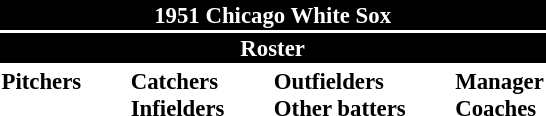<table class="toccolours" style="font-size: 95%;">
<tr>
<th colspan="10" style="background-color: black; color: white; text-align: center;">1951 Chicago White Sox</th>
</tr>
<tr>
<td colspan="10" style="background-color: black; color: white; text-align: center;"><strong>Roster</strong></td>
</tr>
<tr>
<td valign="top"><strong>Pitchers</strong><br>













</td>
<td width="25px"></td>
<td valign="top"><strong>Catchers</strong><br>





<strong>Infielders</strong>









</td>
<td width="25px"></td>
<td valign="top"><strong>Outfielders</strong><br>








<strong>Other batters</strong>
</td>
<td width="25px"></td>
<td valign="top"><strong>Manager</strong><br>
<strong>Coaches</strong>



</td>
</tr>
</table>
